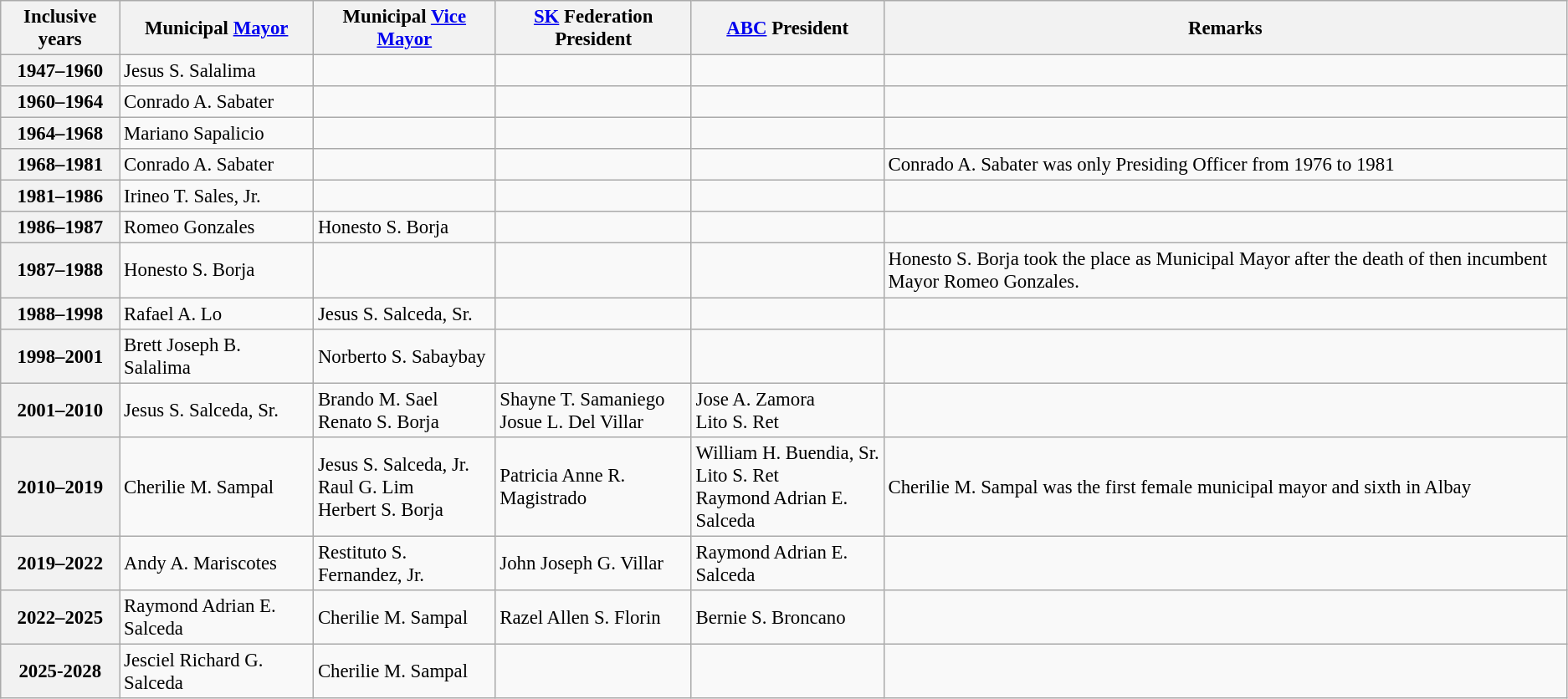<table class="wikitable collapsible autocollapse" style="font-size:95%">
<tr>
<th scope="col">Inclusive years</th>
<th scope="col">Municipal <a href='#'>Mayor</a></th>
<th scope="col">Municipal <a href='#'>Vice Mayor</a></th>
<th scope="col"><a href='#'>SK</a> Federation President</th>
<th scope="col"><a href='#'>ABC</a> President</th>
<th scope="col">Remarks</th>
</tr>
<tr>
<th scope="row">1947–1960</th>
<td>Jesus S. Salalima</td>
<td></td>
<td></td>
<td></td>
<td></td>
</tr>
<tr>
<th scope="row">1960–1964</th>
<td>Conrado A. Sabater</td>
<td></td>
<td></td>
<td></td>
<td></td>
</tr>
<tr>
<th scope="row">1964–1968</th>
<td>Mariano Sapalicio</td>
<td></td>
<td></td>
<td></td>
<td></td>
</tr>
<tr>
<th scope="row">1968–1981</th>
<td>Conrado A. Sabater</td>
<td></td>
<td></td>
<td></td>
<td>Conrado A. Sabater was only Presiding Officer from 1976 to 1981</td>
</tr>
<tr>
<th scope="row">1981–1986</th>
<td>Irineo T. Sales, Jr.</td>
<td></td>
<td></td>
<td></td>
<td></td>
</tr>
<tr>
<th scope="row">1986–1987</th>
<td>Romeo Gonzales</td>
<td>Honesto S. Borja</td>
<td></td>
<td></td>
<td></td>
</tr>
<tr>
<th scope="row">1987–1988</th>
<td>Honesto S. Borja</td>
<td></td>
<td></td>
<td></td>
<td>Honesto S. Borja took the place as Municipal Mayor after the death of then incumbent Mayor Romeo Gonzales.</td>
</tr>
<tr>
<th scope="row">1988–1998</th>
<td>Rafael A. Lo</td>
<td>Jesus S. Salceda, Sr.</td>
<td></td>
<td></td>
<td></td>
</tr>
<tr>
<th scope="row">1998–2001</th>
<td>Brett Joseph B. Salalima</td>
<td>Norberto S. Sabaybay</td>
<td></td>
<td></td>
<td></td>
</tr>
<tr>
<th scope="row">2001–2010</th>
<td>Jesus S. Salceda, Sr.</td>
<td>Brando M. Sael <br>Renato S. Borja </td>
<td>Shayne T. Samaniego <br>Josue L. Del Villar </td>
<td>Jose A. Zamora <br>Lito S. Ret </td>
<td></td>
</tr>
<tr>
<th scope="row">2010–2019</th>
<td>Cherilie M. Sampal</td>
<td>Jesus S. Salceda, Jr. <br>Raul G. Lim <br>Herbert S. Borja </td>
<td>Patricia Anne R. Magistrado </td>
<td>William H. Buendia, Sr. <br>Lito S. Ret <br>Raymond Adrian E. Salceda </td>
<td>Cherilie M. Sampal was the first female municipal mayor and sixth in Albay </td>
</tr>
<tr>
<th scope="row">2019–2022</th>
<td>Andy A. Mariscotes</td>
<td>Restituto S. Fernandez, Jr. </td>
<td>John Joseph G. Villar </td>
<td>Raymond Adrian E. Salceda </td>
<td></td>
</tr>
<tr>
<th scope="row">2022–2025</th>
<td>Raymond Adrian E. Salceda</td>
<td>Cherilie M. Sampal</td>
<td>Razel Allen S. Florin </td>
<td>Bernie S. Broncano </td>
<td></td>
</tr>
<tr>
<th scope="row">2025-2028</th>
<td>Jesciel Richard G. Salceda</td>
<td>Cherilie M. Sampal</td>
<td></td>
<td></td>
<td></td>
</tr>
</table>
